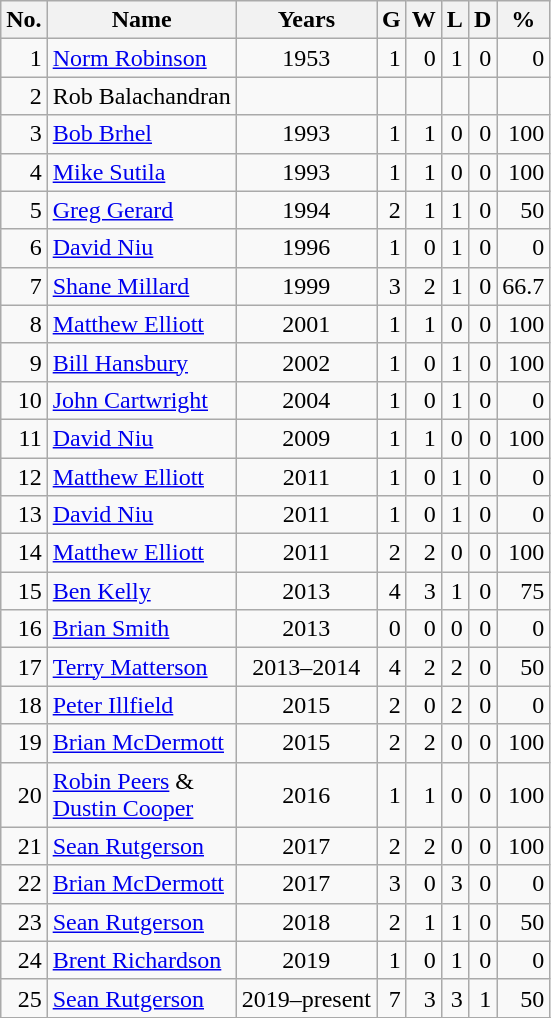<table class="wikitable sortable">
<tr>
<th>No.</th>
<th>Name</th>
<th>Years</th>
<th>G</th>
<th>W</th>
<th>L</th>
<th>D</th>
<th>%</th>
</tr>
<tr>
<td align=right>1</td>
<td align=left> <a href='#'>Norm Robinson</a></td>
<td align=center>1953</td>
<td align=right>1</td>
<td align=right>0</td>
<td align=right>1</td>
<td align=right>0</td>
<td align=right>0</td>
</tr>
<tr>
<td align=right>2</td>
<td align=left> Rob Balachandran</td>
<td align=center></td>
<td align=right></td>
<td align=right></td>
<td align=right></td>
<td align=right></td>
<td align=right></td>
</tr>
<tr>
<td align=right>3</td>
<td align=left> <a href='#'>Bob Brhel</a></td>
<td align=center>1993</td>
<td align=right>1</td>
<td align=right>1</td>
<td align=right>0</td>
<td align=right>0</td>
<td align=right>100</td>
</tr>
<tr>
<td align=right>4</td>
<td align=left> <a href='#'>Mike Sutila</a></td>
<td align=center>1993</td>
<td align=right>1</td>
<td align=right>1</td>
<td align=right>0</td>
<td align=right>0</td>
<td align=right>100</td>
</tr>
<tr>
<td align=right>5</td>
<td align=left> <a href='#'>Greg Gerard</a></td>
<td align=center>1994</td>
<td align=right>2</td>
<td align=right>1</td>
<td align=right>1</td>
<td align=right>0</td>
<td align=right>50</td>
</tr>
<tr>
<td align=right>6</td>
<td align=left> <a href='#'>David Niu</a></td>
<td align=center>1996</td>
<td align=right>1</td>
<td align=right>0</td>
<td align=right>1</td>
<td align=right>0</td>
<td align=right>0</td>
</tr>
<tr>
<td align=right>7</td>
<td align=left> <a href='#'>Shane Millard</a></td>
<td align=center>1999</td>
<td align=right>3</td>
<td align=right>2</td>
<td align=right>1</td>
<td align=right>0</td>
<td align=right>66.7</td>
</tr>
<tr>
<td align=right>8</td>
<td align=left> <a href='#'>Matthew Elliott</a></td>
<td align=center>2001</td>
<td align=right>1</td>
<td align=right>1</td>
<td align=right>0</td>
<td align=right>0</td>
<td align=right>100</td>
</tr>
<tr>
<td align=right>9</td>
<td align=left> <a href='#'>Bill Hansbury</a></td>
<td align=center>2002</td>
<td align=right>1</td>
<td align=right>0</td>
<td align=right>1</td>
<td align=right>0</td>
<td align=right>100</td>
</tr>
<tr>
<td align=right>10</td>
<td align=left> <a href='#'>John Cartwright</a></td>
<td align=center>2004</td>
<td align=right>1</td>
<td align=right>0</td>
<td align=right>1</td>
<td align=right>0</td>
<td align=right>0</td>
</tr>
<tr>
<td align=right>11</td>
<td align=left> <a href='#'>David Niu</a></td>
<td align=center>2009</td>
<td align=right>1</td>
<td align=right>1</td>
<td align=right>0</td>
<td align=right>0</td>
<td align=right>100</td>
</tr>
<tr>
<td align=right>12</td>
<td align=left> <a href='#'>Matthew Elliott</a></td>
<td align=center>2011</td>
<td align=right>1</td>
<td align=right>0</td>
<td align=right>1</td>
<td align=right>0</td>
<td align=right>0</td>
</tr>
<tr>
<td align=right>13</td>
<td align=left> <a href='#'>David Niu</a></td>
<td align=center>2011</td>
<td align=right>1</td>
<td align=right>0</td>
<td align=right>1</td>
<td align=right>0</td>
<td align=right>0</td>
</tr>
<tr>
<td align=right>14</td>
<td align=left> <a href='#'>Matthew Elliott</a></td>
<td align=center>2011</td>
<td align=right>2</td>
<td align=right>2</td>
<td align=right>0</td>
<td align=right>0</td>
<td align=right>100</td>
</tr>
<tr>
<td align=right>15</td>
<td align=left> <a href='#'>Ben Kelly</a></td>
<td align=center>2013</td>
<td align=right>4</td>
<td align=right>3</td>
<td align=right>1</td>
<td align=right>0</td>
<td align=right>75</td>
</tr>
<tr>
<td align=right>16</td>
<td align=left> <a href='#'>Brian Smith</a></td>
<td align=center>2013</td>
<td align=right>0</td>
<td align=right>0</td>
<td align=right>0</td>
<td align=right>0</td>
<td align=right>0</td>
</tr>
<tr>
<td align=right>17</td>
<td align=left> <a href='#'>Terry Matterson</a></td>
<td align=center>2013–2014</td>
<td align=right>4</td>
<td align=right>2</td>
<td align=right>2</td>
<td align=right>0</td>
<td align=right>50</td>
</tr>
<tr>
<td align=right>18</td>
<td align=left> <a href='#'>Peter Illfield</a></td>
<td align=center>2015</td>
<td align=right>2</td>
<td align=right>0</td>
<td align=right>2</td>
<td align=right>0</td>
<td align=right>0</td>
</tr>
<tr>
<td align=right>19</td>
<td align=left> <a href='#'>Brian McDermott</a></td>
<td align=center>2015</td>
<td align=right>2</td>
<td align=right>2</td>
<td align=right>0</td>
<td align=right>0</td>
<td align=right>100</td>
</tr>
<tr>
<td align=right>20</td>
<td align=left> <a href='#'>Robin Peers</a> &<br> <a href='#'>Dustin Cooper</a></td>
<td align=center>2016</td>
<td align=right>1</td>
<td align=right>1</td>
<td align=right>0</td>
<td align=right>0</td>
<td align=right>100</td>
</tr>
<tr>
<td align=right>21</td>
<td align=left> <a href='#'>Sean Rutgerson</a></td>
<td align=center>2017</td>
<td align=right>2</td>
<td align=right>2</td>
<td align=right>0</td>
<td align=right>0</td>
<td align=right>100</td>
</tr>
<tr>
<td align=right>22</td>
<td align=left> <a href='#'>Brian McDermott</a></td>
<td align=center>2017</td>
<td align=right>3</td>
<td align=right>0</td>
<td align=right>3</td>
<td align=right>0</td>
<td align=right>0</td>
</tr>
<tr>
<td align=right>23</td>
<td align=left> <a href='#'>Sean Rutgerson</a></td>
<td align=center>2018</td>
<td align=right>2</td>
<td align=right>1</td>
<td align=right>1</td>
<td align=right>0</td>
<td align=right>50</td>
</tr>
<tr>
<td align=right>24</td>
<td align=left> <a href='#'>Brent Richardson</a></td>
<td align=center>2019</td>
<td align=right>1</td>
<td align=right>0</td>
<td align=right>1</td>
<td align=right>0</td>
<td align=right>0</td>
</tr>
<tr>
<td align=right>25</td>
<td align=left> <a href='#'>Sean Rutgerson</a></td>
<td align=center>2019–present</td>
<td align=right>7</td>
<td align=right>3</td>
<td align=right>3</td>
<td align=right>1</td>
<td align=right>50</td>
</tr>
<tr>
</tr>
</table>
